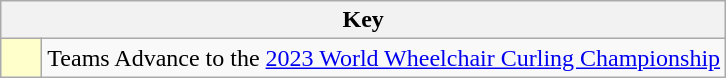<table class="wikitable" style="text-align: center;">
<tr>
<th colspan=2>Key</th>
</tr>
<tr>
<td style="background:#ffffcc; width:20px;"></td>
<td align=left>Teams Advance to the <a href='#'>2023 World Wheelchair Curling Championship</a></td>
</tr>
</table>
